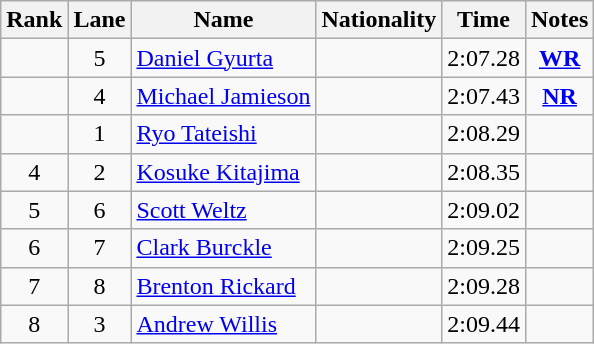<table class="wikitable sortable" style="text-align:center">
<tr>
<th>Rank</th>
<th>Lane</th>
<th>Name</th>
<th>Nationality</th>
<th>Time</th>
<th>Notes</th>
</tr>
<tr>
<td></td>
<td>5</td>
<td align=left><a href='#'>Daniel Gyurta</a></td>
<td align=left></td>
<td>2:07.28</td>
<td><strong><a href='#'>WR</a></strong></td>
</tr>
<tr>
<td></td>
<td>4</td>
<td align=left><a href='#'>Michael Jamieson</a></td>
<td align=left></td>
<td>2:07.43</td>
<td><strong><a href='#'>NR</a></strong></td>
</tr>
<tr>
<td></td>
<td>1</td>
<td align=left><a href='#'>Ryo Tateishi</a></td>
<td align=left></td>
<td>2:08.29</td>
<td></td>
</tr>
<tr>
<td>4</td>
<td>2</td>
<td align=left><a href='#'>Kosuke Kitajima</a></td>
<td align=left></td>
<td>2:08.35</td>
<td></td>
</tr>
<tr>
<td>5</td>
<td>6</td>
<td align=left><a href='#'>Scott Weltz</a></td>
<td align=left></td>
<td>2:09.02</td>
<td></td>
</tr>
<tr>
<td>6</td>
<td>7</td>
<td align=left><a href='#'>Clark Burckle</a></td>
<td align=left></td>
<td>2:09.25</td>
<td></td>
</tr>
<tr>
<td>7</td>
<td>8</td>
<td align=left><a href='#'>Brenton Rickard</a></td>
<td align=left></td>
<td>2:09.28</td>
<td></td>
</tr>
<tr>
<td>8</td>
<td>3</td>
<td align=left><a href='#'>Andrew Willis</a></td>
<td align=left></td>
<td>2:09.44</td>
<td></td>
</tr>
</table>
